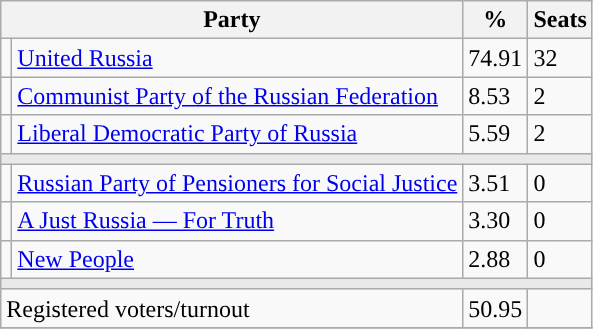<table class="wikitable">
<tr>
<th colspan=2>Party</th>
<th>%</th>
<th>Seats</th>
</tr>
<tr>
<td style="background:"></td>
<td><a href='#'>United Russia</a></td>
<td>74.91</td>
<td>32</td>
</tr>
<tr>
<td style="background:"></td>
<td><a href='#'>Communist Party of the Russian Federation</a></td>
<td>8.53</td>
<td>2</td>
</tr>
<tr>
<td style="background:"></td>
<td><a href='#'>Liberal Democratic Party of Russia</a></td>
<td>5.59</td>
<td>2</td>
</tr>
<tr>
<td colspan=4 style="background:#E9E9E9;"></td>
</tr>
<tr>
<td style="background:"></td>
<td><a href='#'>Russian Party of Pensioners for Social Justice</a></td>
<td>3.51</td>
<td>0</td>
</tr>
<tr>
<td style="background:"></td>
<td><a href='#'>A Just Russia — For Truth</a></td>
<td>3.30</td>
<td>0</td>
</tr>
<tr>
<td style="background:"></td>
<td><a href='#'>New People</a></td>
<td>2.88</td>
<td>0</td>
</tr>
<tr>
<td colspan=4 style="background:#E9E9E9;"></td>
</tr>
<tr>
<td align=left colspan=2>Registered voters/turnout</td>
<td>50.95</td>
<td></td>
</tr>
<tr>
</tr>
</table>
